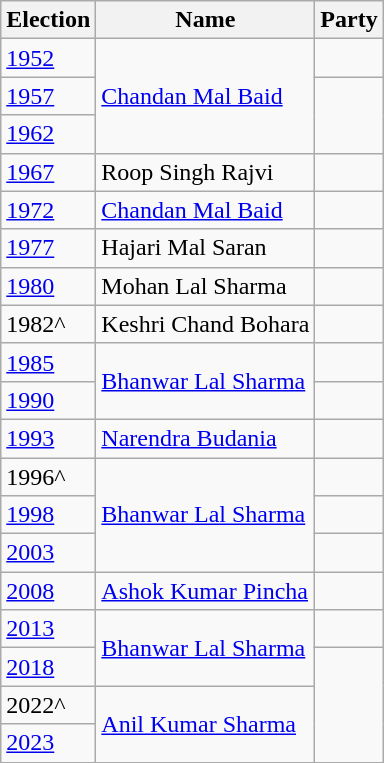<table class="wikitable sortable">
<tr>
<th>Election</th>
<th>Name</th>
<th colspan=2>Party</th>
</tr>
<tr>
<td><a href='#'>1952</a></td>
<td rowspan="3"><a href='#'>Chandan Mal Baid</a></td>
<td></td>
</tr>
<tr>
<td><a href='#'>1957</a></td>
</tr>
<tr>
<td><a href='#'>1962</a></td>
</tr>
<tr>
<td><a href='#'>1967</a></td>
<td>Roop Singh Rajvi</td>
<td></td>
</tr>
<tr>
<td><a href='#'>1972</a></td>
<td><a href='#'>Chandan Mal Baid</a></td>
<td></td>
</tr>
<tr>
<td><a href='#'>1977</a></td>
<td>Hajari Mal Saran</td>
<td></td>
</tr>
<tr>
<td><a href='#'>1980</a></td>
<td>Mohan Lal Sharma</td>
<td></td>
</tr>
<tr>
<td>1982^</td>
<td>Keshri Chand Bohara</td>
<td></td>
</tr>
<tr>
<td><a href='#'>1985</a></td>
<td rowspan="2"><a href='#'>Bhanwar Lal Sharma</a></td>
<td></td>
</tr>
<tr>
<td><a href='#'>1990</a></td>
<td></td>
</tr>
<tr>
<td><a href='#'>1993</a></td>
<td><a href='#'>Narendra Budania</a></td>
<td></td>
</tr>
<tr>
<td>1996^</td>
<td rowspan="3"><a href='#'>Bhanwar Lal Sharma</a></td>
<td></td>
</tr>
<tr>
<td><a href='#'>1998</a></td>
<td></td>
</tr>
<tr>
<td><a href='#'>2003</a></td>
</tr>
<tr>
<td><a href='#'>2008</a></td>
<td><a href='#'>Ashok Kumar Pincha</a></td>
<td></td>
</tr>
<tr>
<td><a href='#'>2013</a></td>
<td rowspan=2><a href='#'>Bhanwar Lal Sharma</a></td>
<td></td>
</tr>
<tr>
<td><a href='#'>2018</a></td>
</tr>
<tr>
<td>2022^</td>
<td rowspan=2><a href='#'>Anil Kumar Sharma</a></td>
</tr>
<tr>
<td><a href='#'>2023</a></td>
</tr>
<tr>
</tr>
</table>
